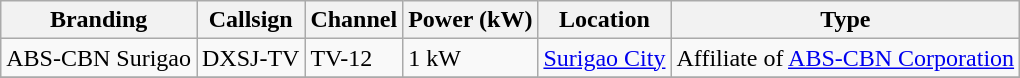<table class="wikitable">
<tr>
<th>Branding</th>
<th>Callsign</th>
<th>Channel</th>
<th>Power (kW)</th>
<th>Location</th>
<th>Type</th>
</tr>
<tr>
<td>ABS-CBN Surigao</td>
<td>DXSJ-TV</td>
<td>TV-12</td>
<td>1 kW</td>
<td><a href='#'>Surigao City</a></td>
<td>Affiliate of <a href='#'>ABS-CBN Corporation</a></td>
</tr>
<tr>
</tr>
</table>
